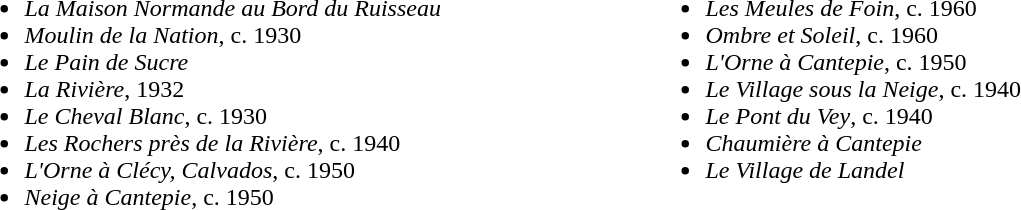<table>
<tr>
<td colspan="2" valign="right"></td>
</tr>
<tr>
<td width="450" valign="top"><br><ul><li><em>La Maison Normande au Bord du Ruisseau</em></li><li><em>Moulin de la Nation</em>, c. 1930</li><li><em>Le Pain de Sucre</em></li><li><em>La Rivière</em>, 1932</li><li><em>Le Cheval Blanc</em>, c. 1930</li><li><em>Les Rochers près de la Rivière</em>, c. 1940</li><li><em>L'Orne à Clécy, Calvados</em>, c. 1950</li><li><em>Neige à Cantepie</em>, c. 1950</li></ul></td>
<td width="450" valign="top"><br><ul><li><em>Les Meules de Foin</em>, c. 1960</li><li><em>Ombre et Soleil</em>, c. 1960</li><li><em>L'Orne à Cantepie</em>, c. 1950</li><li><em>Le Village sous la Neige</em>, c. 1940</li><li><em>Le Pont du Vey</em>, c. 1940</li><li><em>Chaumière à Cantepie</em></li><li><em>Le Village de Landel</em></li></ul></td>
</tr>
</table>
